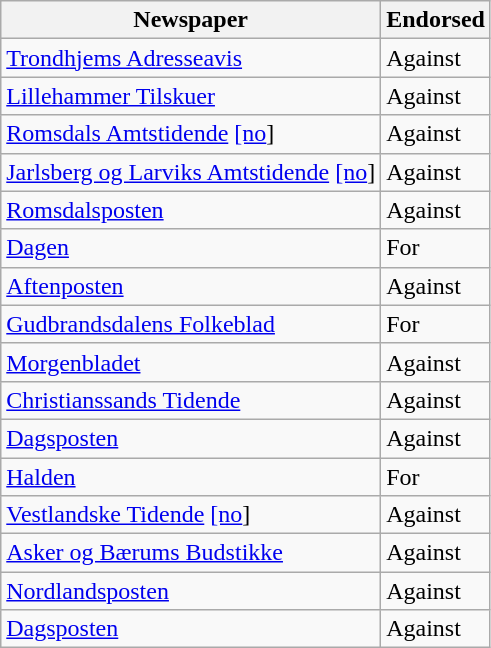<table class="wikitable">
<tr>
<th>Newspaper</th>
<th>Endorsed</th>
</tr>
<tr>
<td><a href='#'>Trondhjems Adresseavis</a></td>
<td>Against</td>
</tr>
<tr>
<td><a href='#'>Lillehammer Tilskuer</a></td>
<td>Against</td>
</tr>
<tr>
<td><a href='#'>Romsdals Amtstidende</a> <a href='#'>[no</a>]</td>
<td>Against</td>
</tr>
<tr>
<td><a href='#'>Jarlsberg og Larviks Amtstidende</a> <a href='#'>[no</a>]</td>
<td>Against</td>
</tr>
<tr>
<td><a href='#'>Romsdalsposten</a></td>
<td>Against</td>
</tr>
<tr>
<td><a href='#'>Dagen</a></td>
<td>For</td>
</tr>
<tr>
<td><a href='#'>Aftenposten</a></td>
<td>Against</td>
</tr>
<tr>
<td><a href='#'>Gudbrandsdalens Folkeblad</a></td>
<td>For</td>
</tr>
<tr>
<td><a href='#'>Morgenbladet</a></td>
<td>Against</td>
</tr>
<tr>
<td><a href='#'>Christianssands Tidende</a></td>
<td>Against</td>
</tr>
<tr>
<td><a href='#'>Dagsposten</a></td>
<td>Against</td>
</tr>
<tr>
<td><a href='#'>Halden</a></td>
<td>For</td>
</tr>
<tr>
<td><a href='#'>Vestlandske Tidende</a> <a href='#'>[no</a>]</td>
<td>Against</td>
</tr>
<tr>
<td><a href='#'>Asker og Bærums Budstikke</a></td>
<td>Against</td>
</tr>
<tr>
<td><a href='#'>Nordlandsposten</a></td>
<td>Against</td>
</tr>
<tr>
<td><a href='#'>Dagsposten</a></td>
<td>Against</td>
</tr>
</table>
